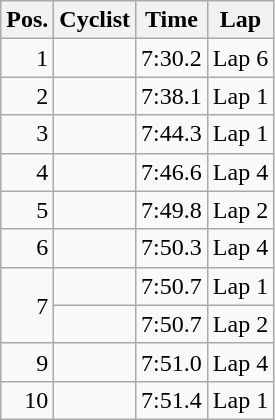<table class="wikitable">
<tr>
<th>Pos.</th>
<th>Cyclist</th>
<th>Time</th>
<th>Lap</th>
</tr>
<tr>
<td align=right>1</td>
<td></td>
<td align=right>7:30.2</td>
<td>Lap 6</td>
</tr>
<tr>
<td align=right>2</td>
<td></td>
<td align=right>7:38.1</td>
<td>Lap 1</td>
</tr>
<tr>
<td align=right>3</td>
<td></td>
<td align=right>7:44.3</td>
<td>Lap 1</td>
</tr>
<tr>
<td align=right>4</td>
<td></td>
<td align=right>7:46.6</td>
<td>Lap 4</td>
</tr>
<tr>
<td align=right>5</td>
<td></td>
<td align=right>7:49.8</td>
<td>Lap 2</td>
</tr>
<tr>
<td align=right>6</td>
<td></td>
<td align=right>7:50.3</td>
<td>Lap 4</td>
</tr>
<tr>
<td align=right rowspan=2>7</td>
<td></td>
<td align=right>7:50.7</td>
<td>Lap 1</td>
</tr>
<tr>
<td></td>
<td align=right>7:50.7</td>
<td>Lap 2</td>
</tr>
<tr>
<td align=right>9</td>
<td></td>
<td align=right>7:51.0</td>
<td>Lap 4</td>
</tr>
<tr>
<td align=right>10</td>
<td></td>
<td align=right>7:51.4</td>
<td>Lap 1</td>
</tr>
</table>
